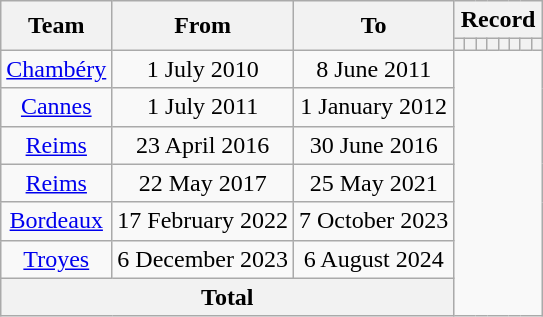<table class="wikitable" style="text-align: center">
<tr>
<th rowspan="2">Team</th>
<th rowspan="2">From</th>
<th rowspan="2">To</th>
<th colspan="8">Record</th>
</tr>
<tr>
<th></th>
<th></th>
<th></th>
<th></th>
<th></th>
<th></th>
<th></th>
<th></th>
</tr>
<tr>
<td><a href='#'>Chambéry</a></td>
<td>1 July 2010</td>
<td>8 June 2011<br></td>
</tr>
<tr>
<td><a href='#'>Cannes</a></td>
<td>1 July 2011</td>
<td>1 January 2012<br></td>
</tr>
<tr>
<td><a href='#'>Reims</a></td>
<td>23 April 2016</td>
<td>30 June 2016<br></td>
</tr>
<tr>
<td><a href='#'>Reims</a></td>
<td>22 May 2017</td>
<td>25 May 2021<br></td>
</tr>
<tr>
<td><a href='#'>Bordeaux</a></td>
<td>17 February 2022</td>
<td>7 October 2023<br></td>
</tr>
<tr>
<td><a href='#'>Troyes</a></td>
<td>6 December 2023</td>
<td>6 August 2024<br></td>
</tr>
<tr>
<th colspan="3">Total<br></th>
</tr>
</table>
